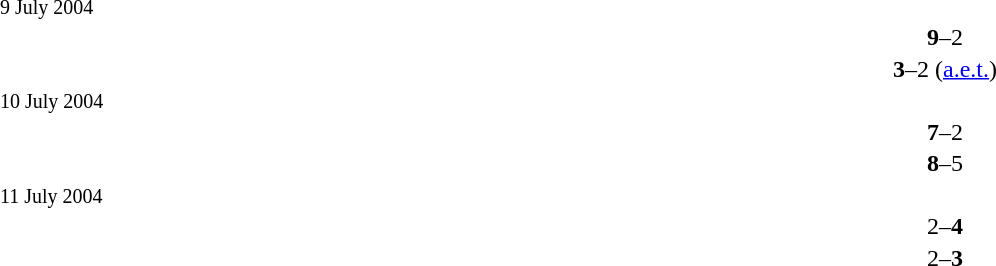<table width=100% cellspacing=1>
<tr>
<th width=40%></th>
<th width=20%></th>
<th></th>
</tr>
<tr>
<td><small>9 July 2004</small></td>
</tr>
<tr>
<td align=right><strong></strong></td>
<td align=center><strong>9</strong>–2</td>
<td></td>
</tr>
<tr>
<td align=right><strong></strong></td>
<td align=center><strong>3</strong>–2 (<a href='#'>a.e.t.</a>)</td>
<td></td>
</tr>
<tr>
<td><small>10 July 2004</small></td>
</tr>
<tr>
<td align=right><strong></strong></td>
<td align=center><strong>7</strong>–2</td>
<td></td>
</tr>
<tr>
<td align=right><strong></strong></td>
<td align=center><strong>8</strong>–5</td>
<td></td>
</tr>
<tr>
<td><small>11 July 2004</small></td>
</tr>
<tr>
<td align=right></td>
<td align=center>2–<strong>4</strong></td>
<td><strong></strong></td>
</tr>
<tr>
<td align=right></td>
<td align=center>2–<strong>3</strong></td>
<td><strong></strong></td>
</tr>
</table>
